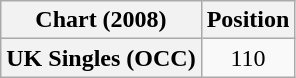<table class="wikitable plainrowheaders" style="text-align:center">
<tr>
<th scope="col">Chart (2008)</th>
<th scope="col">Position</th>
</tr>
<tr>
<th scope="row">UK Singles (OCC)</th>
<td>110</td>
</tr>
</table>
